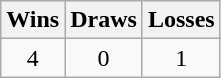<table class="wikitable">
<tr>
<th>Wins</th>
<th>Draws</th>
<th>Losses</th>
</tr>
<tr>
<td align=center>4</td>
<td align=center>0</td>
<td align=center>1</td>
</tr>
</table>
